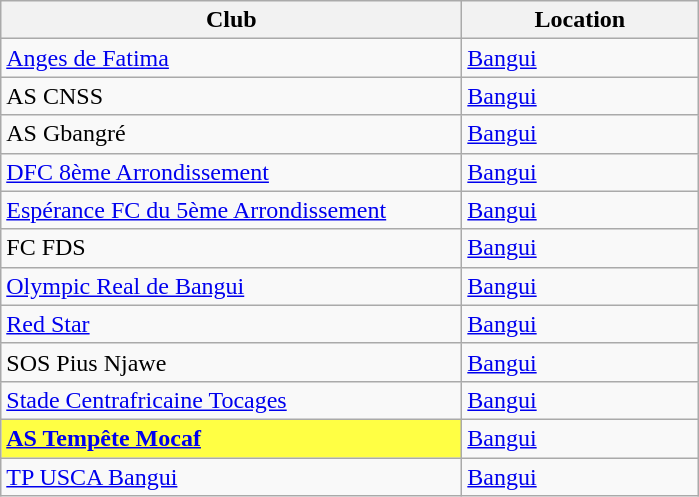<table class="wikitable sortable">
<tr>
<th width="300px" scope="col">Club</th>
<th width="150px" scope="col">Location</th>
</tr>
<tr>
<td><a href='#'>Anges de Fatima</a></td>
<td><a href='#'>Bangui</a></td>
</tr>
<tr>
<td>AS CNSS</td>
<td><a href='#'>Bangui</a></td>
</tr>
<tr>
<td>AS Gbangré</td>
<td><a href='#'>Bangui</a></td>
</tr>
<tr>
<td><a href='#'>DFC 8ème Arrondissement</a></td>
<td><a href='#'>Bangui</a></td>
</tr>
<tr>
<td><a href='#'>Espérance FC du 5ème Arrondissement</a></td>
<td><a href='#'>Bangui</a></td>
</tr>
<tr>
<td>FC FDS</td>
<td><a href='#'>Bangui</a></td>
</tr>
<tr>
<td><a href='#'>Olympic Real de Bangui</a></td>
<td><a href='#'>Bangui</a></td>
</tr>
<tr>
<td><a href='#'>Red Star</a></td>
<td><a href='#'>Bangui</a></td>
</tr>
<tr>
<td>SOS Pius Njawe</td>
<td><a href='#'>Bangui</a></td>
</tr>
<tr>
<td><a href='#'>Stade Centrafricaine Tocages</a></td>
<td><a href='#'>Bangui</a></td>
</tr>
<tr>
<td bgcolor=#ffff44><strong><a href='#'>AS Tempête Mocaf</a></strong></td>
<td><a href='#'>Bangui</a></td>
</tr>
<tr>
<td><a href='#'>TP USCA Bangui</a></td>
<td><a href='#'>Bangui</a></td>
</tr>
</table>
